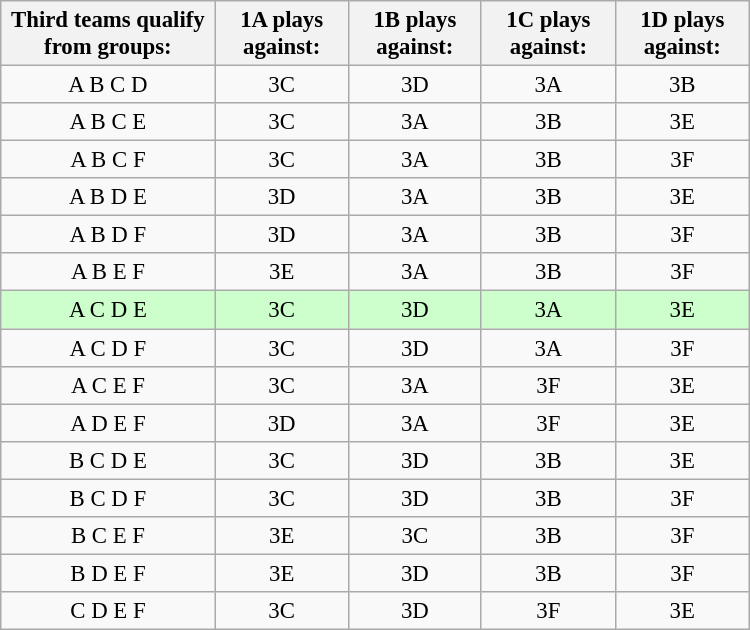<table class="wikitable" width="500" style="text-align:center; font-size:95%">
<tr>
<th>Third teams qualify from groups:</th>
<th>1A plays against:</th>
<th>1B plays against:</th>
<th>1C plays against:</th>
<th>1D plays against:</th>
</tr>
<tr>
<td>A B C D</td>
<td>3C</td>
<td>3D</td>
<td>3A</td>
<td>3B</td>
</tr>
<tr>
<td>A B C E</td>
<td>3C</td>
<td>3A</td>
<td>3B</td>
<td>3E</td>
</tr>
<tr>
<td>A B C F</td>
<td>3C</td>
<td>3A</td>
<td>3B</td>
<td>3F</td>
</tr>
<tr>
<td>A B D E</td>
<td>3D</td>
<td>3A</td>
<td>3B</td>
<td>3E</td>
</tr>
<tr>
<td>A B D F</td>
<td>3D</td>
<td>3A</td>
<td>3B</td>
<td>3F</td>
</tr>
<tr>
<td>A B E F</td>
<td>3E</td>
<td>3A</td>
<td>3B</td>
<td>3F</td>
</tr>
<tr bgcolor=ccffcc>
<td>A C D E</td>
<td>3C</td>
<td>3D</td>
<td>3A</td>
<td>3E</td>
</tr>
<tr>
<td>A C D F</td>
<td>3C</td>
<td>3D</td>
<td>3A</td>
<td>3F</td>
</tr>
<tr>
<td>A C E F</td>
<td>3C</td>
<td>3A</td>
<td>3F</td>
<td>3E</td>
</tr>
<tr>
<td>A D E F</td>
<td>3D</td>
<td>3A</td>
<td>3F</td>
<td>3E</td>
</tr>
<tr>
<td>B C D E</td>
<td>3C</td>
<td>3D</td>
<td>3B</td>
<td>3E</td>
</tr>
<tr>
<td>B C D F</td>
<td>3C</td>
<td>3D</td>
<td>3B</td>
<td>3F</td>
</tr>
<tr>
<td>B C E F</td>
<td>3E</td>
<td>3C</td>
<td>3B</td>
<td>3F</td>
</tr>
<tr>
<td>B D E F</td>
<td>3E</td>
<td>3D</td>
<td>3B</td>
<td>3F</td>
</tr>
<tr>
<td>C D E F</td>
<td>3C</td>
<td>3D</td>
<td>3F</td>
<td>3E</td>
</tr>
</table>
